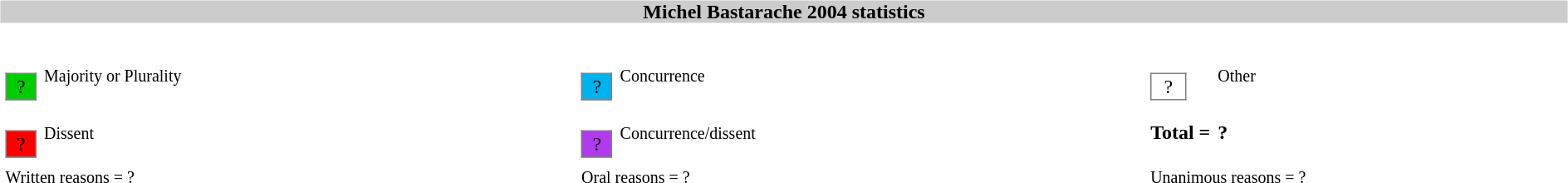<table width=100%>
<tr>
<td><br><table width=100% align=center cellpadding=0 cellspacing=0>
<tr>
<th bgcolor=#CCCCCC>Michel Bastarache 2004 statistics</th>
</tr>
<tr>
<td><br><table width=100% cellpadding="2" cellspacing="2" border="0"width=25px>
<tr>
<td><br><table border="1" style="border-collapse:collapse;">
<tr>
<td align=center bgcolor=#00CD00 width=25px>?</td>
</tr>
</table>
</td>
<td><small>Majority or Plurality</small></td>
<td width=25px><br><table border="1" style="border-collapse:collapse;">
<tr>
<td align=center width=25px bgcolor=#00B2EE>?</td>
</tr>
</table>
</td>
<td><small>Concurrence</small></td>
<td width=25px><br><table border="1" style="border-collapse:collapse;">
<tr>
<td align=center width=25px bgcolor=white>?</td>
</tr>
</table>
</td>
<td><small>Other</small></td>
</tr>
<tr>
<td width=25px><br><table border="1" style="border-collapse:collapse;">
<tr>
<td align=center width=25px bgcolor=red>?</td>
</tr>
</table>
</td>
<td><small>Dissent</small></td>
<td width=25px><br><table border="1" style="border-collapse:collapse;">
<tr>
<td align=center width=25px bgcolor=#B23AEE>?</td>
</tr>
</table>
</td>
<td><small>Concurrence/dissent</small></td>
<td white-space: nowrap><strong>Total = </strong></td>
<td><strong>?</strong></td>
</tr>
<tr>
<td colspan=2><small>Written reasons = ?</small></td>
<td colspan=2><small>Oral reasons = ?</small></td>
<td colspan=2><small>Unanimous reasons = ?</small></td>
</tr>
<tr>
</tr>
</table>
</td>
</tr>
</table>
</td>
</tr>
</table>
